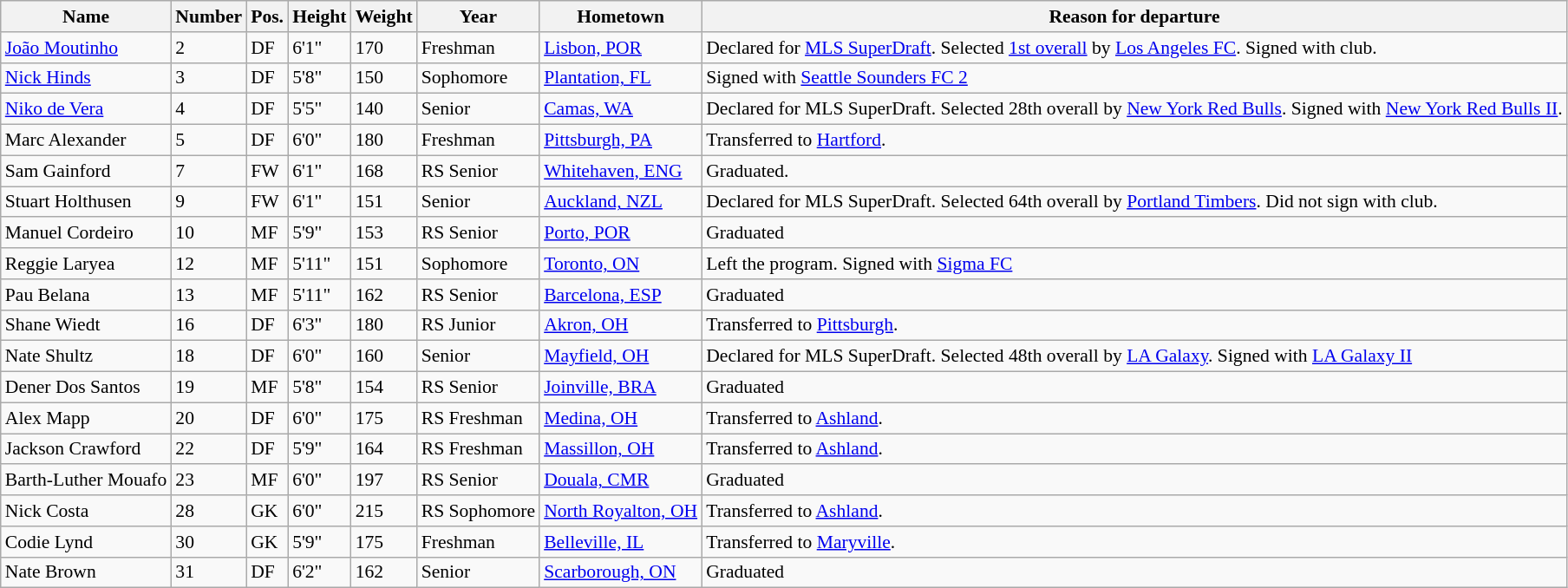<table class="wikitable sortable" border="1" style="font-size:90%;">
<tr>
<th>Name</th>
<th>Number</th>
<th>Pos.</th>
<th>Height</th>
<th>Weight</th>
<th>Year</th>
<th>Hometown</th>
<th class="unsortable">Reason for departure</th>
</tr>
<tr>
<td><a href='#'>João Moutinho</a></td>
<td>2</td>
<td>DF</td>
<td>6'1"</td>
<td>170</td>
<td>Freshman</td>
<td><a href='#'>Lisbon, POR</a></td>
<td>Declared for <a href='#'>MLS SuperDraft</a>. Selected <a href='#'>1st overall</a> by <a href='#'>Los Angeles FC</a>. Signed with club.</td>
</tr>
<tr>
<td><a href='#'>Nick Hinds</a></td>
<td>3</td>
<td>DF</td>
<td>5'8"</td>
<td>150</td>
<td>Sophomore</td>
<td><a href='#'>Plantation, FL</a></td>
<td>Signed with <a href='#'>Seattle Sounders FC 2</a></td>
</tr>
<tr>
<td><a href='#'>Niko de Vera</a></td>
<td>4</td>
<td>DF</td>
<td>5'5"</td>
<td>140</td>
<td>Senior</td>
<td><a href='#'>Camas, WA</a></td>
<td>Declared for MLS SuperDraft. Selected 28th overall by <a href='#'>New York Red Bulls</a>. Signed with <a href='#'>New York Red Bulls II</a>.</td>
</tr>
<tr>
<td>Marc Alexander</td>
<td>5</td>
<td>DF</td>
<td>6'0"</td>
<td>180</td>
<td>Freshman</td>
<td><a href='#'>Pittsburgh, PA</a></td>
<td>Transferred to <a href='#'>Hartford</a>.</td>
</tr>
<tr>
<td>Sam Gainford</td>
<td>7</td>
<td>FW</td>
<td>6'1"</td>
<td>168</td>
<td>RS Senior</td>
<td><a href='#'>Whitehaven, ENG</a></td>
<td>Graduated.</td>
</tr>
<tr>
<td>Stuart Holthusen</td>
<td>9</td>
<td>FW</td>
<td>6'1"</td>
<td>151</td>
<td>Senior</td>
<td><a href='#'>Auckland, NZL</a></td>
<td>Declared for MLS SuperDraft. Selected 64th overall by <a href='#'>Portland Timbers</a>. Did not sign with club.</td>
</tr>
<tr>
<td>Manuel Cordeiro</td>
<td>10</td>
<td>MF</td>
<td>5'9"</td>
<td>153</td>
<td>RS Senior</td>
<td><a href='#'>Porto, POR</a></td>
<td>Graduated</td>
</tr>
<tr>
<td>Reggie Laryea</td>
<td>12</td>
<td>MF</td>
<td>5'11"</td>
<td>151</td>
<td>Sophomore</td>
<td><a href='#'>Toronto, ON</a></td>
<td>Left the program. Signed with <a href='#'>Sigma FC</a></td>
</tr>
<tr>
<td>Pau Belana</td>
<td>13</td>
<td>MF</td>
<td>5'11"</td>
<td>162</td>
<td>RS Senior</td>
<td><a href='#'>Barcelona, ESP</a></td>
<td>Graduated</td>
</tr>
<tr>
<td>Shane Wiedt</td>
<td>16</td>
<td>DF</td>
<td>6'3"</td>
<td>180</td>
<td>RS Junior</td>
<td><a href='#'>Akron, OH</a></td>
<td>Transferred to <a href='#'>Pittsburgh</a>.</td>
</tr>
<tr>
<td>Nate Shultz</td>
<td>18</td>
<td>DF</td>
<td>6'0"</td>
<td>160</td>
<td>Senior</td>
<td><a href='#'>Mayfield, OH</a></td>
<td>Declared for MLS SuperDraft. Selected 48th overall by <a href='#'>LA Galaxy</a>. Signed with <a href='#'>LA Galaxy II</a></td>
</tr>
<tr>
<td>Dener Dos Santos</td>
<td>19</td>
<td>MF</td>
<td>5'8"</td>
<td>154</td>
<td>RS Senior</td>
<td><a href='#'>Joinville, BRA</a></td>
<td>Graduated</td>
</tr>
<tr>
<td>Alex Mapp</td>
<td>20</td>
<td>DF</td>
<td>6'0"</td>
<td>175</td>
<td>RS Freshman</td>
<td><a href='#'>Medina, OH</a></td>
<td>Transferred to <a href='#'>Ashland</a>.</td>
</tr>
<tr>
<td>Jackson Crawford</td>
<td>22</td>
<td>DF</td>
<td>5'9"</td>
<td>164</td>
<td>RS Freshman</td>
<td><a href='#'>Massillon, OH</a></td>
<td>Transferred to <a href='#'>Ashland</a>.</td>
</tr>
<tr>
<td>Barth-Luther Mouafo</td>
<td>23</td>
<td>MF</td>
<td>6'0"</td>
<td>197</td>
<td>RS Senior</td>
<td><a href='#'>Douala, CMR</a></td>
<td>Graduated</td>
</tr>
<tr>
<td>Nick Costa</td>
<td>28</td>
<td>GK</td>
<td>6'0"</td>
<td>215</td>
<td>RS Sophomore</td>
<td><a href='#'>North Royalton, OH</a></td>
<td>Transferred to <a href='#'>Ashland</a>.</td>
</tr>
<tr>
<td>Codie Lynd</td>
<td>30</td>
<td>GK</td>
<td>5'9"</td>
<td>175</td>
<td>Freshman</td>
<td><a href='#'>Belleville, IL</a></td>
<td>Transferred to <a href='#'>Maryville</a>.</td>
</tr>
<tr>
<td>Nate Brown</td>
<td>31</td>
<td>DF</td>
<td>6'2"</td>
<td>162</td>
<td>Senior</td>
<td><a href='#'>Scarborough, ON</a></td>
<td>Graduated</td>
</tr>
</table>
